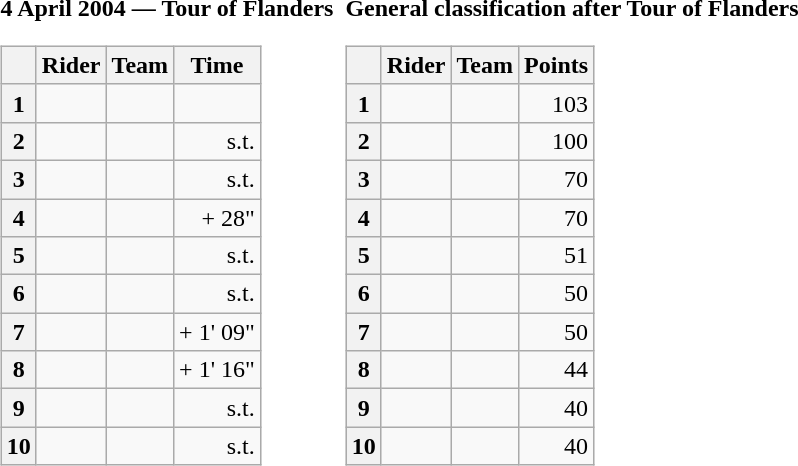<table>
<tr>
<td><strong>4 April 2004 — Tour of Flanders </strong><br><table class="wikitable">
<tr>
<th></th>
<th>Rider</th>
<th>Team</th>
<th>Time</th>
</tr>
<tr>
<th>1</th>
<td></td>
<td></td>
<td align="right"></td>
</tr>
<tr>
<th>2</th>
<td></td>
<td></td>
<td align="right">s.t.</td>
</tr>
<tr>
<th>3</th>
<td></td>
<td></td>
<td align="right">s.t.</td>
</tr>
<tr>
<th>4</th>
<td></td>
<td></td>
<td align="right">+ 28"</td>
</tr>
<tr>
<th>5</th>
<td></td>
<td></td>
<td align="right">s.t.</td>
</tr>
<tr>
<th>6</th>
<td></td>
<td></td>
<td align="right">s.t.</td>
</tr>
<tr>
<th>7</th>
<td></td>
<td></td>
<td align="right">+ 1' 09"</td>
</tr>
<tr>
<th>8</th>
<td></td>
<td></td>
<td align="right">+ 1' 16"</td>
</tr>
<tr>
<th>9</th>
<td></td>
<td></td>
<td align="right">s.t.</td>
</tr>
<tr>
<th>10</th>
<td></td>
<td></td>
<td align="right">s.t.</td>
</tr>
</table>
</td>
<td></td>
<td><strong>General classification after Tour of Flanders</strong><br><table class="wikitable">
<tr>
<th></th>
<th>Rider</th>
<th>Team</th>
<th>Points</th>
</tr>
<tr>
<th>1</th>
<td> </td>
<td></td>
<td align="right">103</td>
</tr>
<tr>
<th>2</th>
<td></td>
<td></td>
<td align="right">100</td>
</tr>
<tr>
<th>3</th>
<td></td>
<td></td>
<td align="right">70</td>
</tr>
<tr>
<th>4</th>
<td></td>
<td></td>
<td align="right">70</td>
</tr>
<tr>
<th>5</th>
<td></td>
<td></td>
<td align="right">51</td>
</tr>
<tr>
<th>6</th>
<td></td>
<td></td>
<td align="right">50</td>
</tr>
<tr>
<th>7</th>
<td></td>
<td></td>
<td align="right">50</td>
</tr>
<tr>
<th>8</th>
<td></td>
<td></td>
<td align="right">44</td>
</tr>
<tr>
<th>9</th>
<td></td>
<td></td>
<td align="right">40</td>
</tr>
<tr>
<th>10</th>
<td></td>
<td></td>
<td align="right">40</td>
</tr>
</table>
</td>
</tr>
</table>
